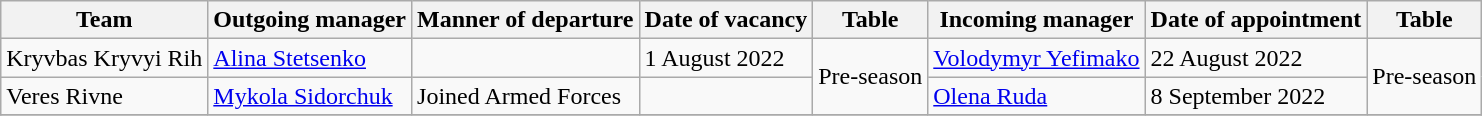<table class="wikitable sortable">
<tr>
<th>Team</th>
<th>Outgoing manager</th>
<th>Manner of departure</th>
<th>Date of vacancy</th>
<th>Table</th>
<th>Incoming manager</th>
<th>Date of appointment</th>
<th>Table</th>
</tr>
<tr>
<td>Kryvbas Kryvyi Rih</td>
<td> <a href='#'>Alina Stetsenko</a></td>
<td></td>
<td>1 August 2022</td>
<td rowspan=2>Pre-season</td>
<td> <a href='#'>Volodymyr Yefimako</a></td>
<td>22 August 2022</td>
<td rowspan=2>Pre-season</td>
</tr>
<tr>
<td>Veres Rivne</td>
<td> <a href='#'>Mykola Sidorchuk</a></td>
<td>Joined Armed Forces</td>
<td></td>
<td> <a href='#'>Olena Ruda</a></td>
<td>8 September 2022</td>
</tr>
<tr>
</tr>
</table>
